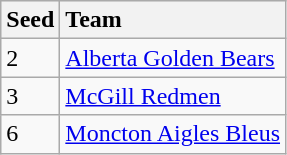<table class="wikitable sortable" style="text-align: center;">
<tr style="background:#efefef; text-align:center;">
<th style="text-align:left">Seed</th>
<th style="text-align:left">Team</th>
</tr>
<tr style="text-align:center">
<td style="text-align:left">2</td>
<td style="text-align:left"><a href='#'>Alberta Golden Bears</a></td>
</tr>
<tr style="text-align:center">
<td style="text-align:left">3</td>
<td style="text-align:left"><a href='#'>McGill Redmen</a></td>
</tr>
<tr style="text-align:center">
<td style="text-align:left">6</td>
<td style="text-align:left"><a href='#'>Moncton Aigles Bleus</a></td>
</tr>
</table>
